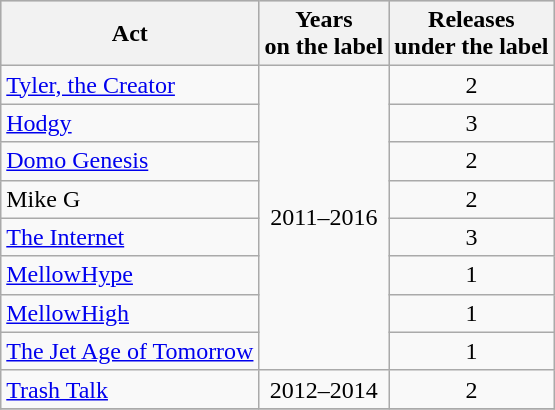<table class="wikitable">
<tr style="background:#ccc;">
<th>Act</th>
<th>Years <br>on the label</th>
<th>Releases <br>under the label</th>
</tr>
<tr>
<td><a href='#'>Tyler, the Creator</a></td>
<td rowspan="8"style="text-align:center;">2011–2016</td>
<td style="text-align:center;">2</td>
</tr>
<tr>
<td><a href='#'>Hodgy</a></td>
<td style="text-align:center;">3</td>
</tr>
<tr>
<td><a href='#'>Domo Genesis</a></td>
<td style="text-align:center;">2</td>
</tr>
<tr>
<td>Mike G</td>
<td style="text-align:center;">2</td>
</tr>
<tr>
<td><a href='#'>The Internet</a></td>
<td style="text-align:center;">3</td>
</tr>
<tr>
<td><a href='#'>MellowHype</a></td>
<td style="text-align:center;">1</td>
</tr>
<tr>
<td><a href='#'>MellowHigh</a></td>
<td style="text-align:center;">1</td>
</tr>
<tr>
<td><a href='#'>The Jet Age of Tomorrow</a></td>
<td style="text-align:center;">1</td>
</tr>
<tr>
<td><a href='#'>Trash Talk</a></td>
<td style="text-align:center;">2012–2014</td>
<td style="text-align:center;">2</td>
</tr>
<tr>
</tr>
</table>
